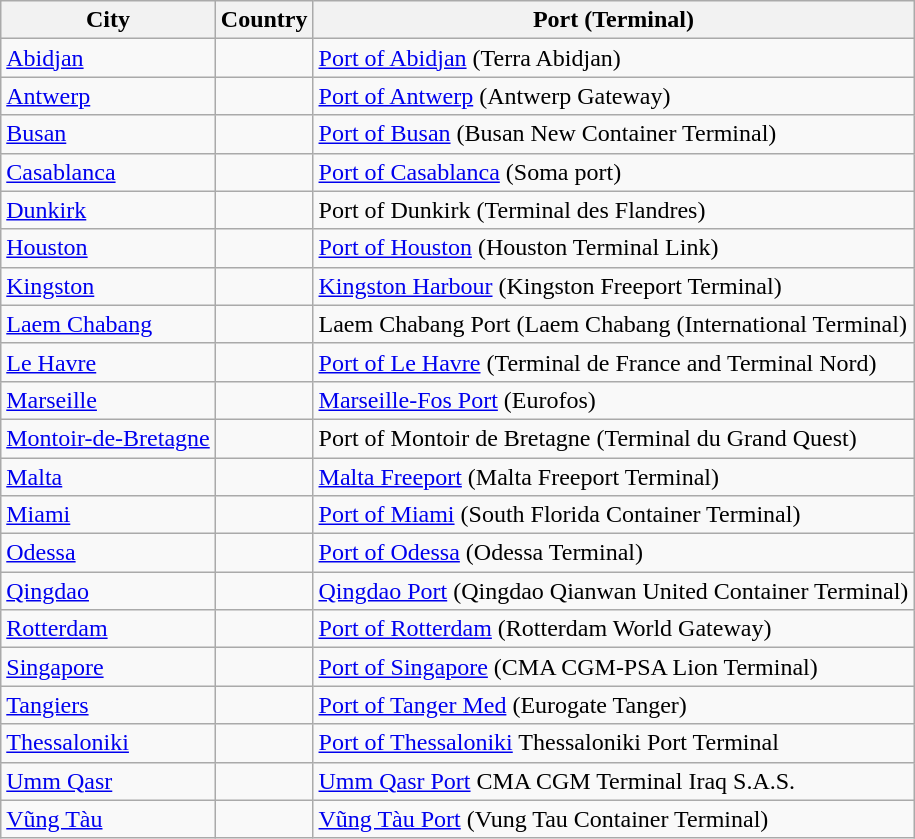<table class="wikitable sortable">
<tr>
<th>City</th>
<th>Country</th>
<th>Port (Terminal)</th>
</tr>
<tr>
<td><a href='#'>Abidjan</a></td>
<td></td>
<td><a href='#'>Port of Abidjan</a> (Terra Abidjan)</td>
</tr>
<tr>
<td><a href='#'>Antwerp</a></td>
<td></td>
<td><a href='#'>Port of Antwerp</a> (Antwerp Gateway)</td>
</tr>
<tr>
<td><a href='#'>Busan</a></td>
<td></td>
<td><a href='#'>Port of Busan</a> (Busan New Container Terminal)</td>
</tr>
<tr>
<td><a href='#'>Casablanca</a></td>
<td></td>
<td><a href='#'>Port of Casablanca</a> (Soma port)</td>
</tr>
<tr>
<td><a href='#'>Dunkirk</a></td>
<td></td>
<td>Port of Dunkirk (Terminal des Flandres)</td>
</tr>
<tr>
<td><a href='#'>Houston</a></td>
<td></td>
<td><a href='#'>Port of Houston</a> (Houston Terminal Link)</td>
</tr>
<tr>
<td><a href='#'>Kingston</a></td>
<td></td>
<td><a href='#'>Kingston Harbour</a> (Kingston Freeport Terminal)</td>
</tr>
<tr>
<td><a href='#'>Laem Chabang</a></td>
<td></td>
<td>Laem Chabang Port (Laem Chabang (International Terminal)</td>
</tr>
<tr>
<td><a href='#'>Le Havre</a></td>
<td></td>
<td><a href='#'>Port of Le Havre</a> (Terminal de France and Terminal Nord)</td>
</tr>
<tr>
<td><a href='#'>Marseille</a></td>
<td></td>
<td><a href='#'>Marseille-Fos Port</a> (Eurofos)</td>
</tr>
<tr>
<td><a href='#'>Montoir-de-Bretagne</a></td>
<td></td>
<td>Port of Montoir de Bretagne (Terminal du Grand Quest)</td>
</tr>
<tr>
<td><a href='#'>Malta</a></td>
<td></td>
<td><a href='#'>Malta Freeport</a> (Malta Freeport Terminal)</td>
</tr>
<tr>
<td><a href='#'>Miami</a></td>
<td></td>
<td><a href='#'>Port of Miami</a> (South Florida Container Terminal)</td>
</tr>
<tr>
<td><a href='#'>Odessa</a></td>
<td></td>
<td><a href='#'>Port of Odessa</a> (Odessa Terminal)</td>
</tr>
<tr>
<td><a href='#'>Qingdao</a></td>
<td></td>
<td><a href='#'>Qingdao Port</a> (Qingdao Qianwan United Container Terminal)</td>
</tr>
<tr>
<td><a href='#'>Rotterdam</a></td>
<td></td>
<td><a href='#'>Port of Rotterdam</a> (Rotterdam World Gateway)</td>
</tr>
<tr>
<td><a href='#'>Singapore</a></td>
<td></td>
<td><a href='#'>Port of Singapore</a> (CMA CGM-PSA Lion Terminal)</td>
</tr>
<tr>
<td><a href='#'>Tangiers</a></td>
<td></td>
<td><a href='#'>Port of Tanger Med</a> (Eurogate Tanger)</td>
</tr>
<tr>
<td><a href='#'>Thessaloniki</a></td>
<td></td>
<td><a href='#'>Port of Thessaloniki</a> Thessaloniki Port Terminal</td>
</tr>
<tr>
<td><a href='#'>Umm Qasr</a></td>
<td></td>
<td><a href='#'>Umm Qasr Port</a> CMA CGM Terminal Iraq S.A.S.</td>
</tr>
<tr>
<td><a href='#'>Vũng Tàu</a></td>
<td></td>
<td><a href='#'>Vũng Tàu Port</a> (Vung Tau Container Terminal)</td>
</tr>
</table>
